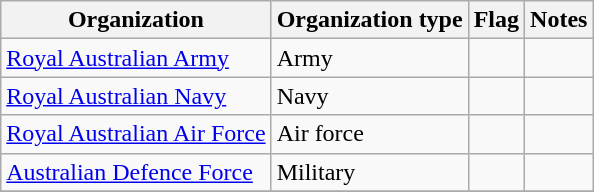<table class="wikitable">
<tr>
<th>Organization</th>
<th>Organization type</th>
<th>Flag</th>
<th>Notes</th>
</tr>
<tr>
<td><a href='#'>Royal Australian Army</a></td>
<td>Army</td>
<td></td>
<td></td>
</tr>
<tr>
<td><a href='#'>Royal Australian Navy</a></td>
<td>Navy</td>
<td></td>
<td></td>
</tr>
<tr>
<td><a href='#'>Royal Australian Air Force</a></td>
<td>Air force</td>
<td></td>
<td></td>
</tr>
<tr>
<td><a href='#'>Australian Defence Force</a></td>
<td>Military</td>
<td></td>
<td></td>
</tr>
<tr>
</tr>
</table>
